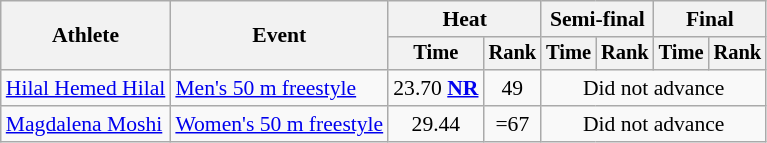<table class=wikitable style="font-size:90%">
<tr>
<th rowspan="2">Athlete</th>
<th rowspan="2">Event</th>
<th colspan="2">Heat</th>
<th colspan="2">Semi-final</th>
<th colspan="2">Final</th>
</tr>
<tr style="font-size:95%">
<th>Time</th>
<th>Rank</th>
<th>Time</th>
<th>Rank</th>
<th>Time</th>
<th>Rank</th>
</tr>
<tr align=center>
<td align=left><a href='#'>Hilal Hemed Hilal</a></td>
<td align=left><a href='#'>Men's 50 m freestyle</a></td>
<td>23.70 <strong><a href='#'>NR</a></strong></td>
<td>49</td>
<td colspan=4>Did not advance</td>
</tr>
<tr align=center>
<td align=left><a href='#'>Magdalena Moshi</a></td>
<td align=left><a href='#'>Women's 50 m freestyle</a></td>
<td>29.44</td>
<td>=67</td>
<td colspan=4>Did not advance</td>
</tr>
</table>
